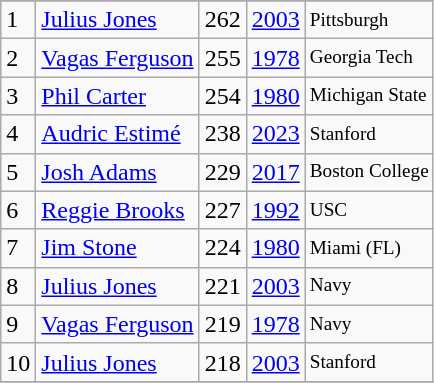<table class="wikitable">
<tr>
</tr>
<tr>
<td>1</td>
<td><a href='#'>Julius Jones</a></td>
<td>262</td>
<td><a href='#'>2003</a></td>
<td style="font-size:80%;">Pittsburgh</td>
</tr>
<tr>
<td>2</td>
<td><a href='#'>Vagas Ferguson</a></td>
<td>255</td>
<td><a href='#'>1978</a></td>
<td style="font-size:80%;">Georgia Tech</td>
</tr>
<tr>
<td>3</td>
<td><a href='#'>Phil Carter</a></td>
<td>254</td>
<td><a href='#'>1980</a></td>
<td style="font-size:80%;">Michigan State</td>
</tr>
<tr>
<td>4</td>
<td><a href='#'>Audric Estimé</a></td>
<td>238</td>
<td><a href='#'>2023</a></td>
<td style="font-size:80%;">Stanford</td>
</tr>
<tr>
<td>5</td>
<td><a href='#'>Josh Adams</a></td>
<td>229</td>
<td><a href='#'>2017</a></td>
<td style="font-size:80%;">Boston College</td>
</tr>
<tr>
<td>6</td>
<td><a href='#'>Reggie Brooks</a></td>
<td>227</td>
<td><a href='#'>1992</a></td>
<td style="font-size:80%;">USC</td>
</tr>
<tr>
<td>7</td>
<td><a href='#'>Jim Stone</a></td>
<td>224</td>
<td><a href='#'>1980</a></td>
<td style="font-size:80%;">Miami (FL)</td>
</tr>
<tr>
<td>8</td>
<td><a href='#'>Julius Jones</a></td>
<td>221</td>
<td><a href='#'>2003</a></td>
<td style="font-size:80%;">Navy</td>
</tr>
<tr>
<td>9</td>
<td><a href='#'>Vagas Ferguson</a></td>
<td>219</td>
<td><a href='#'>1978</a></td>
<td style="font-size:80%;">Navy</td>
</tr>
<tr>
<td>10</td>
<td><a href='#'>Julius Jones</a></td>
<td>218</td>
<td><a href='#'>2003</a></td>
<td style="font-size:80%;">Stanford</td>
</tr>
<tr>
</tr>
</table>
